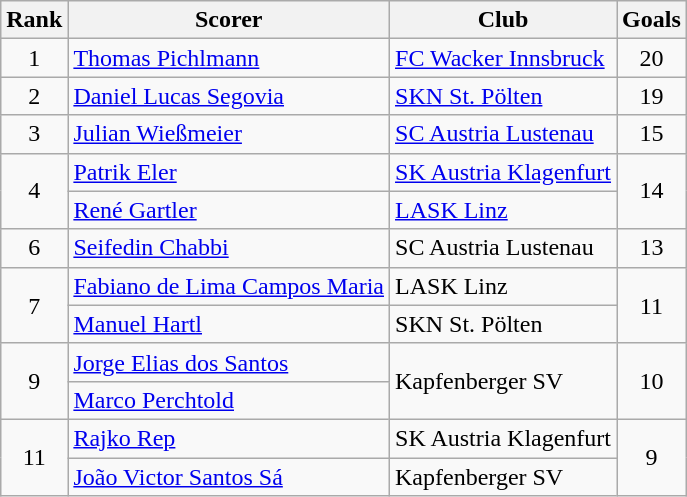<table class="wikitable" style="text-align:center">
<tr>
<th>Rank</th>
<th>Scorer</th>
<th>Club</th>
<th>Goals</th>
</tr>
<tr>
<td>1</td>
<td align="left"> <a href='#'>Thomas Pichlmann</a></td>
<td align="left"><a href='#'>FC Wacker Innsbruck</a></td>
<td>20</td>
</tr>
<tr>
<td>2</td>
<td align="left"> <a href='#'>Daniel Lucas Segovia</a></td>
<td align="left"><a href='#'>SKN St. Pölten</a></td>
<td>19</td>
</tr>
<tr>
<td>3</td>
<td align="left"> <a href='#'>Julian Wießmeier</a></td>
<td align="left"><a href='#'>SC Austria Lustenau</a></td>
<td>15</td>
</tr>
<tr>
<td rowspan=2>4</td>
<td align="left"> <a href='#'>Patrik Eler</a></td>
<td align="left"><a href='#'>SK Austria Klagenfurt</a></td>
<td rowspan=2>14</td>
</tr>
<tr>
<td align="left"> <a href='#'>René Gartler</a></td>
<td align="left"><a href='#'>LASK Linz</a></td>
</tr>
<tr>
<td>6</td>
<td align="left"> <a href='#'>Seifedin Chabbi</a></td>
<td align="left">SC Austria Lustenau</td>
<td>13</td>
</tr>
<tr>
<td rowspan=2>7</td>
<td align="left"> <a href='#'>Fabiano de Lima Campos Maria</a></td>
<td align="left">LASK Linz</td>
<td rowspan=2>11</td>
</tr>
<tr>
<td align="left"> <a href='#'>Manuel Hartl</a></td>
<td align="left">SKN St. Pölten</td>
</tr>
<tr>
<td rowspan=2>9</td>
<td align="left"> <a href='#'>Jorge Elias dos Santos</a></td>
<td align="left" rowspan=2>Kapfenberger SV</td>
<td rowspan=2>10</td>
</tr>
<tr>
<td align="left"> <a href='#'>Marco Perchtold</a></td>
</tr>
<tr>
<td rowspan=2>11</td>
<td align="left"> <a href='#'>Rajko Rep</a></td>
<td align="left">SK Austria Klagenfurt</td>
<td rowspan=2>9</td>
</tr>
<tr>
<td align="left"> <a href='#'>João Victor Santos Sá</a></td>
<td align="left">Kapfenberger SV</td>
</tr>
</table>
